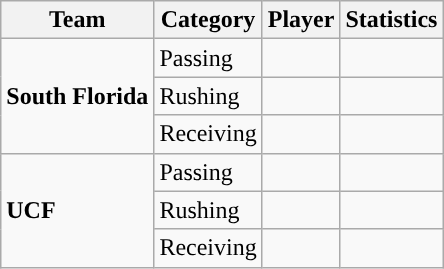<table class="wikitable" style="float: left;">
<tr>
<th>Team</th>
<th>Category</th>
<th>Player</th>
<th>Statistics</th>
</tr>
<tr>
<td rowspan=3><strong>South Florida</strong></td>
<td>Passing</td>
<td> </td>
<td> </td>
</tr>
<tr>
<td>Rushing</td>
<td> </td>
<td> </td>
</tr>
<tr>
<td>Receiving</td>
<td> </td>
<td> </td>
</tr>
<tr>
<td rowspan=3><strong>UCF</strong></td>
<td>Passing</td>
<td> </td>
<td> </td>
</tr>
<tr>
<td>Rushing</td>
<td> </td>
<td> </td>
</tr>
<tr>
<td>Receiving</td>
<td> </td>
<td> </td>
</tr>
</table>
